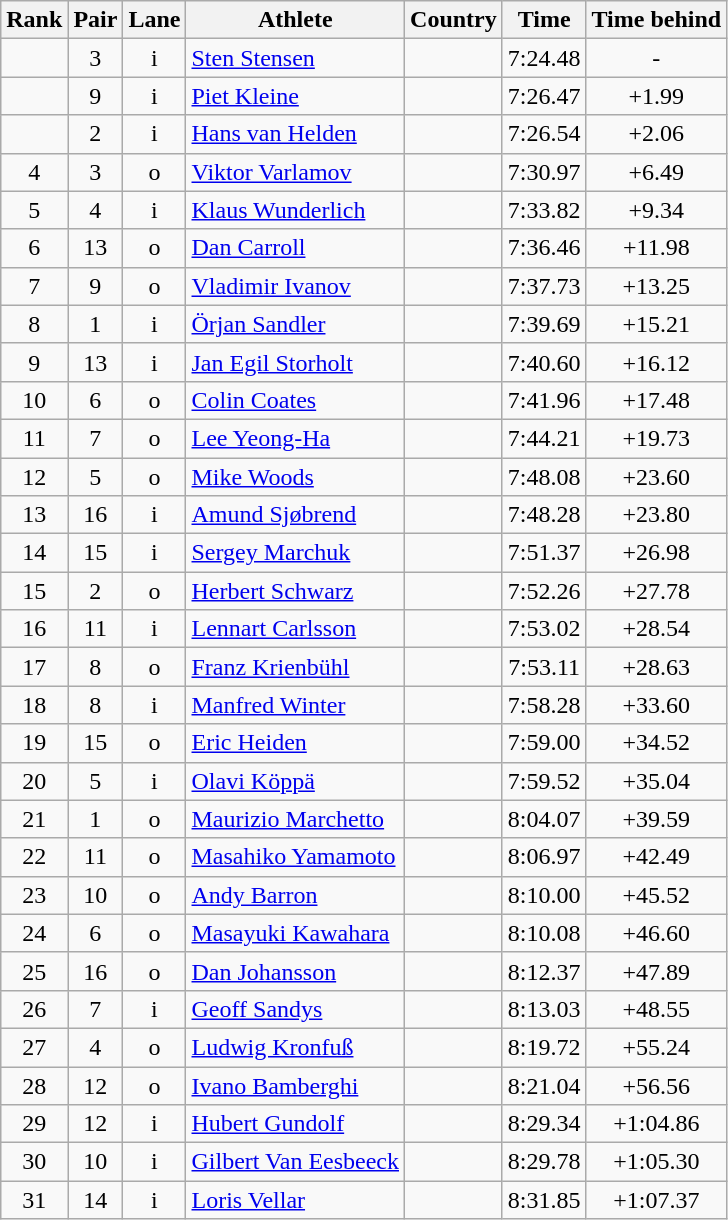<table class="wikitable sortable" style="text-align:center">
<tr>
<th>Rank</th>
<th>Pair</th>
<th>Lane</th>
<th>Athlete</th>
<th>Country</th>
<th>Time</th>
<th>Time behind</th>
</tr>
<tr>
<td></td>
<td>3</td>
<td>i</td>
<td align=left><a href='#'>Sten Stensen</a></td>
<td align=left></td>
<td>7:24.48</td>
<td>-</td>
</tr>
<tr>
<td></td>
<td>9</td>
<td>i</td>
<td align=left><a href='#'>Piet Kleine</a></td>
<td align=left></td>
<td>7:26.47</td>
<td>+1.99</td>
</tr>
<tr>
<td></td>
<td>2</td>
<td>i</td>
<td align=left><a href='#'>Hans van Helden</a></td>
<td align=left></td>
<td>7:26.54</td>
<td>+2.06</td>
</tr>
<tr>
<td>4</td>
<td>3</td>
<td>o</td>
<td align=left><a href='#'>Viktor Varlamov</a></td>
<td align=left></td>
<td>7:30.97</td>
<td>+6.49</td>
</tr>
<tr>
<td>5</td>
<td>4</td>
<td>i</td>
<td align=left><a href='#'>Klaus Wunderlich</a></td>
<td align=left></td>
<td>7:33.82</td>
<td>+9.34</td>
</tr>
<tr>
<td>6</td>
<td>13</td>
<td>o</td>
<td align=left><a href='#'>Dan Carroll</a></td>
<td align=left></td>
<td>7:36.46</td>
<td>+11.98</td>
</tr>
<tr>
<td>7</td>
<td>9</td>
<td>o</td>
<td align=left><a href='#'>Vladimir Ivanov</a></td>
<td align=left></td>
<td>7:37.73</td>
<td>+13.25</td>
</tr>
<tr>
<td>8</td>
<td>1</td>
<td>i</td>
<td align=left><a href='#'>Örjan Sandler</a></td>
<td align=left></td>
<td>7:39.69</td>
<td>+15.21</td>
</tr>
<tr>
<td>9</td>
<td>13</td>
<td>i</td>
<td align=left><a href='#'>Jan Egil Storholt</a></td>
<td align=left></td>
<td>7:40.60</td>
<td>+16.12</td>
</tr>
<tr>
<td>10</td>
<td>6</td>
<td>o</td>
<td align=left><a href='#'>Colin Coates</a></td>
<td align=left></td>
<td>7:41.96</td>
<td>+17.48</td>
</tr>
<tr>
<td>11</td>
<td>7</td>
<td>o</td>
<td align=left><a href='#'>Lee Yeong-Ha</a></td>
<td align=left></td>
<td>7:44.21</td>
<td>+19.73</td>
</tr>
<tr>
<td>12</td>
<td>5</td>
<td>o</td>
<td align=left><a href='#'>Mike Woods</a></td>
<td align=left></td>
<td>7:48.08</td>
<td>+23.60</td>
</tr>
<tr>
<td>13</td>
<td>16</td>
<td>i</td>
<td align=left><a href='#'>Amund Sjøbrend</a></td>
<td align=left></td>
<td>7:48.28</td>
<td>+23.80</td>
</tr>
<tr>
<td>14</td>
<td>15</td>
<td>i</td>
<td align=left><a href='#'>Sergey Marchuk</a></td>
<td align=left></td>
<td>7:51.37</td>
<td>+26.98</td>
</tr>
<tr>
<td>15</td>
<td>2</td>
<td>o</td>
<td align=left><a href='#'>Herbert Schwarz</a></td>
<td align=left></td>
<td>7:52.26</td>
<td>+27.78</td>
</tr>
<tr>
<td>16</td>
<td>11</td>
<td>i</td>
<td align=left><a href='#'>Lennart Carlsson</a></td>
<td align=left></td>
<td>7:53.02</td>
<td>+28.54</td>
</tr>
<tr>
<td>17</td>
<td>8</td>
<td>o</td>
<td align=left><a href='#'>Franz Krienbühl</a></td>
<td align=left></td>
<td>7:53.11</td>
<td>+28.63</td>
</tr>
<tr>
<td>18</td>
<td>8</td>
<td>i</td>
<td align=left><a href='#'>Manfred Winter</a></td>
<td align=left></td>
<td>7:58.28</td>
<td>+33.60</td>
</tr>
<tr>
<td>19</td>
<td>15</td>
<td>o</td>
<td align=left><a href='#'>Eric Heiden</a></td>
<td align=left></td>
<td>7:59.00</td>
<td>+34.52</td>
</tr>
<tr>
<td>20</td>
<td>5</td>
<td>i</td>
<td align=left><a href='#'>Olavi Köppä</a></td>
<td align=left></td>
<td>7:59.52</td>
<td>+35.04</td>
</tr>
<tr>
<td>21</td>
<td>1</td>
<td>o</td>
<td align=left><a href='#'>Maurizio Marchetto</a></td>
<td align=left></td>
<td>8:04.07</td>
<td>+39.59</td>
</tr>
<tr>
<td>22</td>
<td>11</td>
<td>o</td>
<td align=left><a href='#'>Masahiko Yamamoto</a></td>
<td align=left></td>
<td>8:06.97</td>
<td>+42.49</td>
</tr>
<tr>
<td>23</td>
<td>10</td>
<td>o</td>
<td align=left><a href='#'>Andy Barron</a></td>
<td align=left></td>
<td>8:10.00</td>
<td>+45.52</td>
</tr>
<tr>
<td>24</td>
<td>6</td>
<td>o</td>
<td align=left><a href='#'>Masayuki Kawahara</a></td>
<td align=left></td>
<td>8:10.08</td>
<td>+46.60</td>
</tr>
<tr>
<td>25</td>
<td>16</td>
<td>o</td>
<td align=left><a href='#'>Dan Johansson</a></td>
<td align=left></td>
<td>8:12.37</td>
<td>+47.89</td>
</tr>
<tr>
<td>26</td>
<td>7</td>
<td>i</td>
<td align=left><a href='#'>Geoff Sandys</a></td>
<td align=left></td>
<td>8:13.03</td>
<td>+48.55</td>
</tr>
<tr>
<td>27</td>
<td>4</td>
<td>o</td>
<td align=left><a href='#'>Ludwig Kronfuß</a></td>
<td align=left></td>
<td>8:19.72</td>
<td>+55.24</td>
</tr>
<tr>
<td>28</td>
<td>12</td>
<td>o</td>
<td align=left><a href='#'>Ivano Bamberghi</a></td>
<td align=left></td>
<td>8:21.04</td>
<td>+56.56</td>
</tr>
<tr>
<td>29</td>
<td>12</td>
<td>i</td>
<td align=left><a href='#'>Hubert Gundolf</a></td>
<td align=left></td>
<td>8:29.34</td>
<td>+1:04.86</td>
</tr>
<tr>
<td>30</td>
<td>10</td>
<td>i</td>
<td align=left><a href='#'>Gilbert Van Eesbeeck</a></td>
<td align=left></td>
<td>8:29.78</td>
<td>+1:05.30</td>
</tr>
<tr>
<td>31</td>
<td>14</td>
<td>i</td>
<td align=left><a href='#'>Loris Vellar</a></td>
<td align=left></td>
<td>8:31.85</td>
<td>+1:07.37</td>
</tr>
</table>
